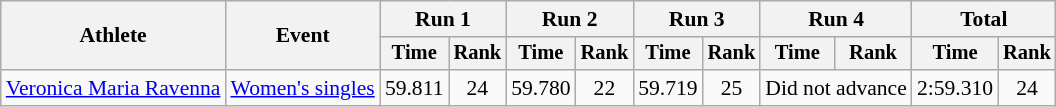<table class="wikitable" style="font-size:90%">
<tr>
<th rowspan="2">Athlete</th>
<th rowspan="2">Event</th>
<th colspan=2>Run 1</th>
<th colspan=2>Run 2</th>
<th colspan=2>Run 3</th>
<th colspan=2>Run 4</th>
<th colspan=2>Total</th>
</tr>
<tr style="font-size:95%">
<th>Time</th>
<th>Rank</th>
<th>Time</th>
<th>Rank</th>
<th>Time</th>
<th>Rank</th>
<th>Time</th>
<th>Rank</th>
<th>Time</th>
<th>Rank</th>
</tr>
<tr align=center>
<td align=left><a href='#'>Veronica Maria Ravenna</a></td>
<td align=left><a href='#'>Women's singles</a></td>
<td>59.811</td>
<td>24</td>
<td>59.780</td>
<td>22</td>
<td>59.719</td>
<td>25</td>
<td colspan=2>Did not advance</td>
<td>2:59.310</td>
<td>24</td>
</tr>
</table>
